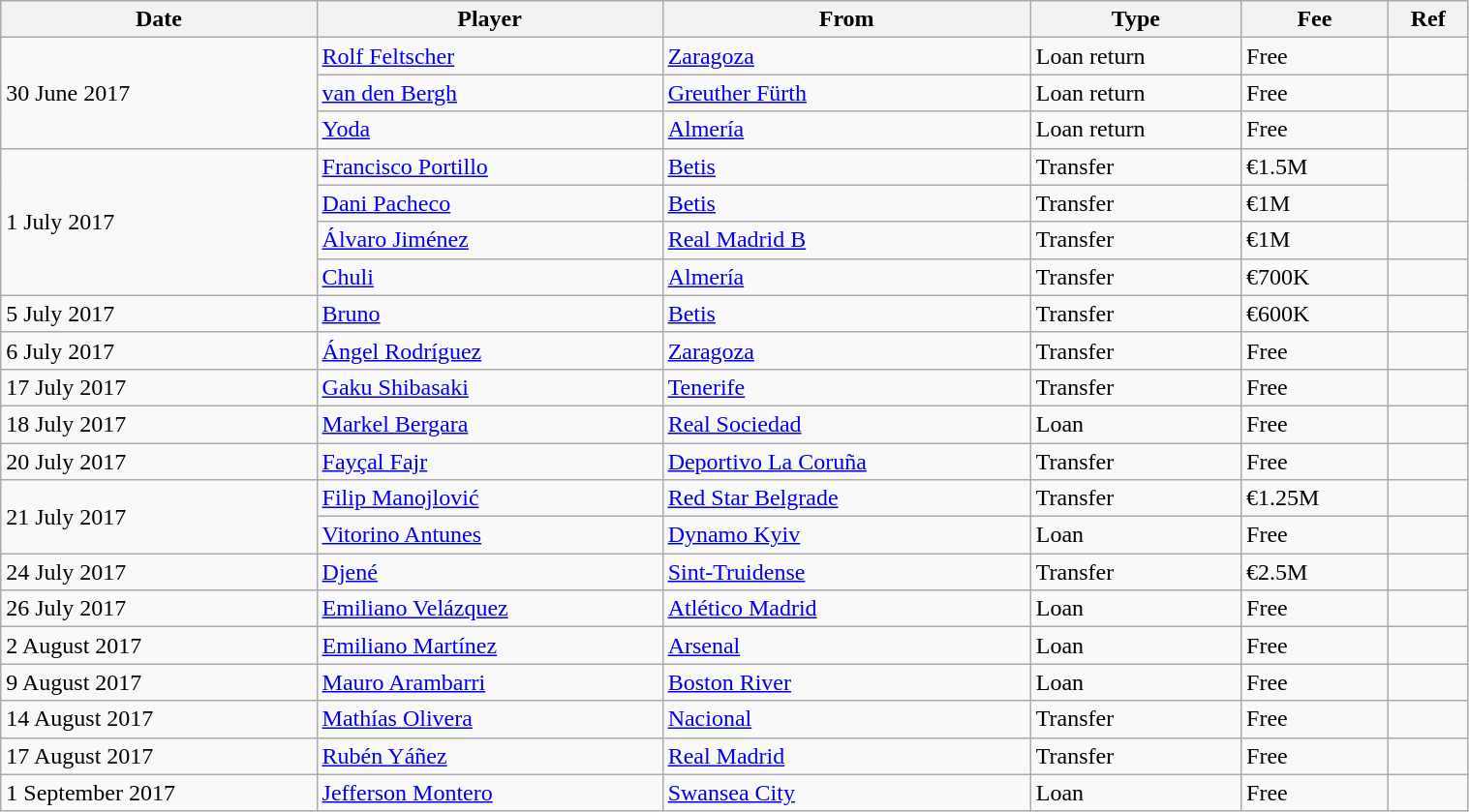<table class="wikitable" style="width:80%;">
<tr>
<th>Date</th>
<th>Player</th>
<th>From</th>
<th>Type</th>
<th>Fee</th>
<th>Ref</th>
</tr>
<tr>
<td rowspan="3">30 June 2017</td>
<td> <a href='#'>Rolf Feltscher</a></td>
<td> <a href='#'>Zaragoza</a></td>
<td>Loan return</td>
<td>Free</td>
<td></td>
</tr>
<tr>
<td> <a href='#'>van den Bergh</a></td>
<td> <a href='#'>Greuther Fürth</a></td>
<td>Loan return</td>
<td>Free</td>
<td></td>
</tr>
<tr>
<td> <a href='#'>Yoda</a></td>
<td> <a href='#'>Almería</a></td>
<td>Loan return</td>
<td>Free</td>
<td></td>
</tr>
<tr>
<td rowspan="4">1 July 2017</td>
<td> <a href='#'>Francisco Portillo</a></td>
<td> <a href='#'>Betis</a></td>
<td>Transfer</td>
<td>€1.5M</td>
<td rowspan="2"></td>
</tr>
<tr>
<td> <a href='#'>Dani Pacheco</a></td>
<td> <a href='#'>Betis</a></td>
<td>Transfer</td>
<td>€1M</td>
</tr>
<tr>
<td> <a href='#'>Álvaro Jiménez</a></td>
<td> <a href='#'>Real Madrid B</a></td>
<td>Transfer</td>
<td>€1M</td>
<td></td>
</tr>
<tr>
<td> <a href='#'>Chuli</a></td>
<td> <a href='#'>Almería</a></td>
<td>Transfer</td>
<td>€700K</td>
<td></td>
</tr>
<tr>
<td>5 July 2017</td>
<td> <a href='#'>Bruno</a></td>
<td> <a href='#'>Betis</a></td>
<td>Transfer</td>
<td>€600K</td>
<td></td>
</tr>
<tr>
<td>6 July 2017</td>
<td> <a href='#'>Ángel Rodríguez</a></td>
<td> <a href='#'>Zaragoza</a></td>
<td>Transfer</td>
<td>Free</td>
<td></td>
</tr>
<tr>
<td>17 July 2017</td>
<td> <a href='#'>Gaku Shibasaki</a></td>
<td> <a href='#'>Tenerife</a></td>
<td>Transfer</td>
<td>Free</td>
<td></td>
</tr>
<tr>
<td>18 July 2017</td>
<td> <a href='#'>Markel Bergara</a></td>
<td> <a href='#'>Real Sociedad</a></td>
<td>Loan</td>
<td>Free</td>
<td></td>
</tr>
<tr>
<td>20 July 2017</td>
<td> <a href='#'>Fayçal Fajr</a></td>
<td> <a href='#'>Deportivo La Coruña</a></td>
<td>Transfer</td>
<td>Free</td>
<td></td>
</tr>
<tr>
<td rowspan="2">21 July 2017</td>
<td> <a href='#'>Filip Manojlović</a></td>
<td> <a href='#'>Red Star Belgrade</a></td>
<td>Transfer</td>
<td>€1.25M</td>
<td></td>
</tr>
<tr>
<td> <a href='#'>Vitorino Antunes</a></td>
<td> <a href='#'>Dynamo Kyiv</a></td>
<td>Loan</td>
<td>Free</td>
<td></td>
</tr>
<tr>
<td>24 July 2017</td>
<td> <a href='#'>Djené</a></td>
<td> <a href='#'>Sint-Truidense</a></td>
<td>Transfer</td>
<td>€2.5M</td>
<td></td>
</tr>
<tr>
<td>26 July 2017</td>
<td> <a href='#'>Emiliano Velázquez</a></td>
<td> <a href='#'>Atlético Madrid</a></td>
<td>Loan</td>
<td>Free</td>
<td></td>
</tr>
<tr>
<td>2 August 2017</td>
<td> <a href='#'>Emiliano Martínez</a></td>
<td> <a href='#'>Arsenal</a></td>
<td>Loan</td>
<td>Free</td>
<td></td>
</tr>
<tr>
<td>9 August 2017</td>
<td> <a href='#'>Mauro Arambarri</a></td>
<td> <a href='#'>Boston River</a></td>
<td>Loan</td>
<td>Free</td>
<td></td>
</tr>
<tr>
<td>14 August 2017</td>
<td> <a href='#'>Mathías Olivera</a></td>
<td> <a href='#'>Nacional</a></td>
<td>Transfer</td>
<td>Free</td>
<td></td>
</tr>
<tr>
<td>17 August 2017</td>
<td> <a href='#'>Rubén Yáñez</a></td>
<td> <a href='#'>Real Madrid</a></td>
<td>Transfer</td>
<td>Free</td>
<td></td>
</tr>
<tr>
<td>1 September 2017</td>
<td> <a href='#'>Jefferson Montero</a></td>
<td> <a href='#'>Swansea City</a></td>
<td>Loan</td>
<td>Free</td>
<td></td>
</tr>
</table>
